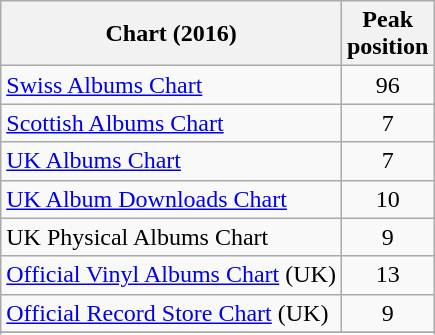<table class="wikitable sortable">
<tr>
<th>Chart (2016)</th>
<th>Peak<br>position</th>
</tr>
<tr>
<td><a href='#'>Swiss Albums Chart</a></td>
<td style="text-align:center;">96</td>
</tr>
<tr>
<td><a href='#'>Scottish Albums Chart</a></td>
<td style="text-align:center;">7</td>
</tr>
<tr>
<td><a href='#'>UK Albums Chart</a></td>
<td style="text-align:center;">7</td>
</tr>
<tr>
<td><a href='#'>UK Album Downloads Chart</a></td>
<td style="text-align:center;">10</td>
</tr>
<tr>
<td>UK Physical Albums Chart</td>
<td style="text-align:center;">9</td>
</tr>
<tr>
<td><a href='#'>Official Vinyl Albums Chart</a> (UK)</td>
<td style="text-align:center;">13</td>
</tr>
<tr>
<td><a href='#'>Official Record Store Chart</a> (UK)</td>
<td style="text-align:center;">9</td>
</tr>
<tr>
</tr>
<tr>
</tr>
<tr>
</tr>
</table>
